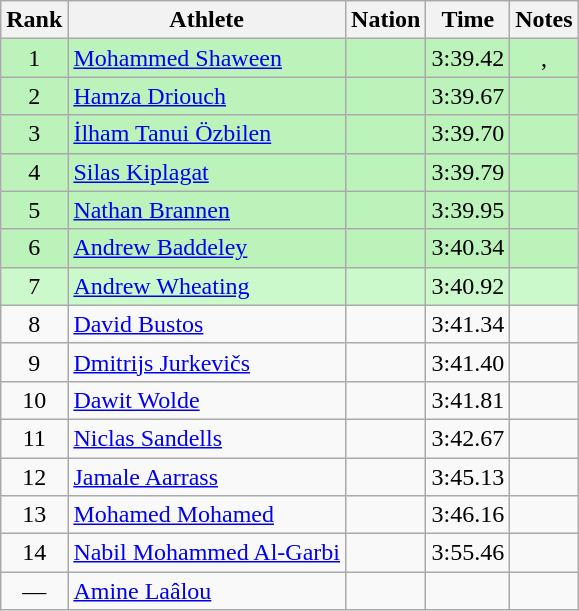<table class="wikitable sortable" style="text-align:center">
<tr>
<th>Rank</th>
<th>Athlete</th>
<th>Nation</th>
<th>Time</th>
<th>Notes</th>
</tr>
<tr bgcolor=bbf3bb>
<td>1</td>
<td align=left><a href='#'>Mohammed Shaween</a></td>
<td align=left></td>
<td>3:39.42</td>
<td>, </td>
</tr>
<tr bgcolor=bbf3bb>
<td>2</td>
<td align=left><a href='#'>Hamza Driouch</a></td>
<td align=left></td>
<td>3:39.67</td>
<td></td>
</tr>
<tr bgcolor=bbf3bb>
<td>3</td>
<td align=left><a href='#'>İlham Tanui Özbilen</a></td>
<td align=left></td>
<td>3:39.70</td>
<td></td>
</tr>
<tr bgcolor=bbf3bb>
<td>4</td>
<td align=left><a href='#'>Silas Kiplagat</a></td>
<td align=left></td>
<td>3:39.79</td>
<td></td>
</tr>
<tr bgcolor=bbf3bb>
<td>5</td>
<td align=left><a href='#'>Nathan Brannen</a></td>
<td align=left></td>
<td>3:39.95</td>
<td></td>
</tr>
<tr bgcolor=bbf3bb>
<td>6</td>
<td align=left><a href='#'>Andrew Baddeley</a></td>
<td align=left></td>
<td>3:40.34</td>
<td></td>
</tr>
<tr bgcolor=ccf9cc>
<td>7</td>
<td align=left><a href='#'>Andrew Wheating</a></td>
<td align=left></td>
<td>3:40.92</td>
<td></td>
</tr>
<tr>
<td>8</td>
<td align=left><a href='#'>David Bustos</a></td>
<td align=left></td>
<td>3:41.34</td>
<td></td>
</tr>
<tr>
<td>9</td>
<td align=left><a href='#'>Dmitrijs Jurkevičs</a></td>
<td align=left></td>
<td>3:41.40</td>
<td></td>
</tr>
<tr>
<td>10</td>
<td align=left><a href='#'>Dawit Wolde</a></td>
<td align=left></td>
<td>3:41.81</td>
<td></td>
</tr>
<tr>
<td>11</td>
<td align=left><a href='#'>Niclas Sandells</a></td>
<td align=left></td>
<td>3:42.67</td>
<td></td>
</tr>
<tr>
<td>12</td>
<td align=left><a href='#'>Jamale Aarrass</a></td>
<td align=left></td>
<td>3:45.13</td>
<td></td>
</tr>
<tr>
<td>13</td>
<td align=left><a href='#'>Mohamed Mohamed</a></td>
<td align=left></td>
<td>3:46.16</td>
<td></td>
</tr>
<tr>
<td>14</td>
<td align=left><a href='#'>Nabil Mohammed Al-Garbi</a></td>
<td align=left></td>
<td>3:55.46</td>
<td></td>
</tr>
<tr>
<td data-sort-value=15>—</td>
<td align=left><a href='#'>Amine Laâlou</a></td>
<td align=left></td>
<td></td>
<td></td>
</tr>
</table>
